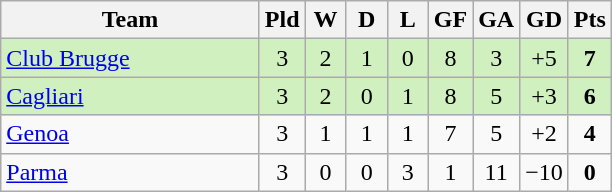<table class=wikitable style="text-align:center">
<tr>
<th width=165>Team</th>
<th width=20>Pld</th>
<th width=20>W</th>
<th width=20>D</th>
<th width=20>L</th>
<th width=20>GF</th>
<th width=20>GA</th>
<th width=20>GD</th>
<th width=20>Pts</th>
</tr>
<tr bgcolor=d0f0c0>
<td style="text-align:left"> <a href='#'>Club Brugge</a></td>
<td>3</td>
<td>2</td>
<td>1</td>
<td>0</td>
<td>8</td>
<td>3</td>
<td>+5</td>
<td><strong>7</strong></td>
</tr>
<tr bgcolor=d0f0c0>
<td style="text-align:left"> <a href='#'>Cagliari</a></td>
<td>3</td>
<td>2</td>
<td>0</td>
<td>1</td>
<td>8</td>
<td>5</td>
<td>+3</td>
<td><strong>6</strong></td>
</tr>
<tr>
<td style="text-align:left"> <a href='#'>Genoa</a></td>
<td>3</td>
<td>1</td>
<td>1</td>
<td>1</td>
<td>7</td>
<td>5</td>
<td>+2</td>
<td><strong>4</strong></td>
</tr>
<tr>
<td style="text-align:left"> <a href='#'>Parma</a></td>
<td>3</td>
<td>0</td>
<td>0</td>
<td>3</td>
<td>1</td>
<td>11</td>
<td>−10</td>
<td><strong>0</strong></td>
</tr>
</table>
